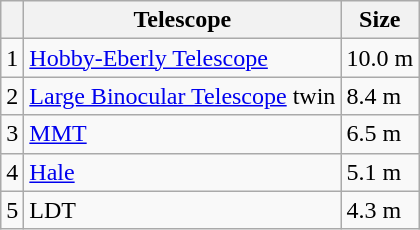<table class="wikitable">
<tr>
<th></th>
<th>Telescope</th>
<th>Size</th>
</tr>
<tr>
<td>1</td>
<td><a href='#'>Hobby-Eberly Telescope</a></td>
<td>10.0 m</td>
</tr>
<tr>
<td>2</td>
<td><a href='#'>Large Binocular Telescope</a> twin</td>
<td>8.4 m</td>
</tr>
<tr>
<td>3</td>
<td><a href='#'>MMT</a></td>
<td>6.5 m</td>
</tr>
<tr>
<td>4</td>
<td><a href='#'>Hale</a></td>
<td>5.1 m</td>
</tr>
<tr>
<td>5</td>
<td>LDT</td>
<td>4.3 m</td>
</tr>
</table>
